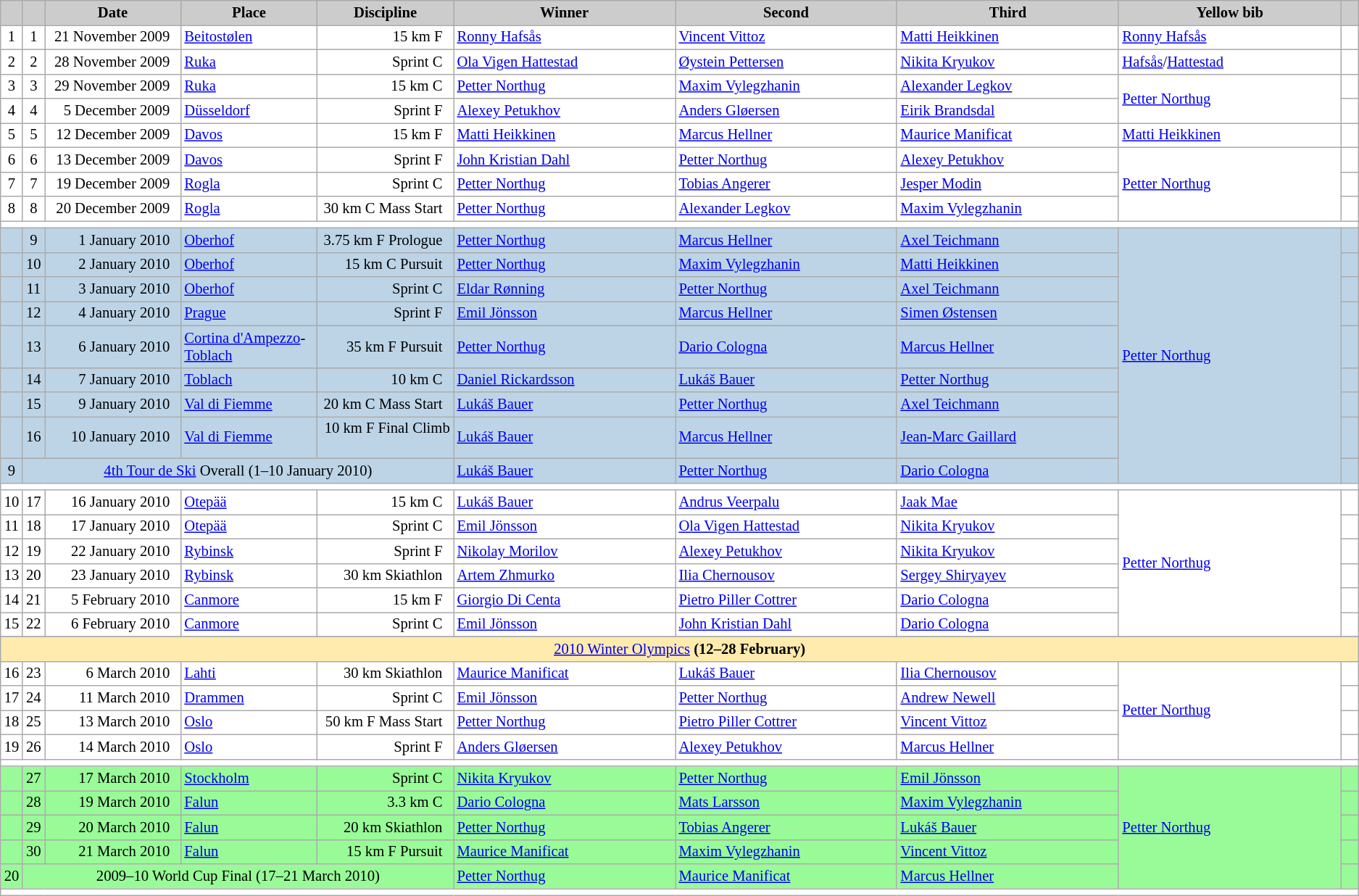<table class="wikitable plainrowheaders" style="background:#fff; font-size:86%; line-height:16px; border:grey solid 1px; border-collapse:collapse;">
<tr style="background:#ccc; text-align:center;">
<th scope="col" style="background:#ccc; width=20 px;"></th>
<th scope="col" style="background:#ccc; width=30 px;"></th>
<th scope="col" style="background:#ccc; width:120px;">Date</th>
<th scope="col" style="background:#ccc; width:120px;">Place</th>
<th scope="col" style="background:#ccc; width:120px;">Discipline</th>
<th scope="col" style="background:#ccc; width:200px;">Winner</th>
<th scope="col" style="background:#ccc; width:200px;">Second</th>
<th scope="col" style="background:#ccc; width:200px;">Third</th>
<th scope="col" style="background:#ccc; width:200px;">Yellow bib</th>
<th scope="col" style="background:#ccc; width:10px;"></th>
</tr>
<tr>
<td align=center>1</td>
<td align=center>1</td>
<td align=right>21 November 2009  </td>
<td> <a href='#'>Beitostølen</a></td>
<td align=right>15 km F  </td>
<td> <a href='#'>Ronny Hafsås</a></td>
<td> <a href='#'>Vincent Vittoz</a></td>
<td> <a href='#'>Matti Heikkinen</a></td>
<td> <a href='#'>Ronny Hafsås</a></td>
<td></td>
</tr>
<tr>
<td align=center>2</td>
<td align=center>2</td>
<td align=right>28 November 2009  </td>
<td> <a href='#'>Ruka</a></td>
<td align=right>Sprint C  </td>
<td> <a href='#'>Ola Vigen Hattestad</a></td>
<td> <a href='#'>Øystein Pettersen</a></td>
<td> <a href='#'>Nikita Kryukov</a></td>
<td> <a href='#'>Hafsås</a>/<a href='#'>Hattestad</a></td>
<td></td>
</tr>
<tr>
<td align=center>3</td>
<td align=center>3</td>
<td align=right>29 November 2009  </td>
<td> <a href='#'>Ruka</a></td>
<td align=right>15 km C  </td>
<td> <a href='#'>Petter Northug</a></td>
<td> <a href='#'>Maxim Vylegzhanin</a></td>
<td> <a href='#'>Alexander Legkov</a></td>
<td rowspan=2> <a href='#'>Petter Northug</a></td>
<td></td>
</tr>
<tr>
<td align=center>4</td>
<td align=center>4</td>
<td align=right>5 December 2009  </td>
<td> <a href='#'>Düsseldorf</a></td>
<td align=right>Sprint F  </td>
<td> <a href='#'>Alexey Petukhov</a></td>
<td> <a href='#'>Anders Gløersen</a></td>
<td> <a href='#'>Eirik Brandsdal</a></td>
<td></td>
</tr>
<tr>
<td align=center>5</td>
<td align=center>5</td>
<td align=right>12 December 2009  </td>
<td> <a href='#'>Davos</a></td>
<td align=right>15 km F  </td>
<td> <a href='#'>Matti Heikkinen</a></td>
<td> <a href='#'>Marcus Hellner</a></td>
<td> <a href='#'>Maurice Manificat</a></td>
<td> <a href='#'>Matti Heikkinen</a></td>
<td></td>
</tr>
<tr>
<td align=center>6</td>
<td align=center>6</td>
<td align=right>13 December 2009  </td>
<td> <a href='#'>Davos</a></td>
<td align=right>Sprint F  </td>
<td> <a href='#'>John Kristian Dahl</a></td>
<td> <a href='#'>Petter Northug</a></td>
<td> <a href='#'>Alexey Petukhov</a></td>
<td rowspan=3> <a href='#'>Petter Northug</a></td>
<td></td>
</tr>
<tr>
<td align=center>7</td>
<td align=center>7</td>
<td align=right>19 December 2009  </td>
<td> <a href='#'>Rogla</a></td>
<td align=right>Sprint C  </td>
<td> <a href='#'>Petter Northug</a></td>
<td> <a href='#'>Tobias Angerer</a></td>
<td> <a href='#'>Jesper Modin</a></td>
<td></td>
</tr>
<tr>
<td align=center>8</td>
<td align=center>8</td>
<td align=right>20 December 2009  </td>
<td> <a href='#'>Rogla</a></td>
<td align=right>30 km C Mass Start  </td>
<td> <a href='#'>Petter Northug</a></td>
<td> <a href='#'>Alexander Legkov</a></td>
<td> <a href='#'>Maxim Vylegzhanin</a></td>
<td></td>
</tr>
<tr>
<td colspan="10"></td>
</tr>
<tr bgcolor=#BCD4E6>
<td align=center></td>
<td align=center>9</td>
<td align=right>1 January 2010  </td>
<td> <a href='#'>Oberhof</a></td>
<td align=right>3.75 km F Prologue  </td>
<td> <a href='#'>Petter Northug</a></td>
<td> <a href='#'>Marcus Hellner</a></td>
<td> <a href='#'>Axel Teichmann</a></td>
<td rowspan=9> <a href='#'>Petter Northug</a></td>
<td></td>
</tr>
<tr bgcolor=#BCD4E6>
<td align=center></td>
<td align=center>10</td>
<td align=right>2 January 2010  </td>
<td> <a href='#'>Oberhof</a></td>
<td align=right>15 km C Pursuit  </td>
<td> <a href='#'>Petter Northug</a></td>
<td> <a href='#'>Maxim Vylegzhanin</a></td>
<td> <a href='#'>Matti Heikkinen</a></td>
<td></td>
</tr>
<tr bgcolor=#BCD4E6>
<td align=center></td>
<td align=center>11</td>
<td align=right>3 January 2010  </td>
<td> <a href='#'>Oberhof</a></td>
<td align=right>Sprint C  </td>
<td> <a href='#'>Eldar Rønning</a></td>
<td> <a href='#'>Petter Northug</a></td>
<td> <a href='#'>Axel Teichmann</a></td>
<td></td>
</tr>
<tr bgcolor=#BCD4E6>
<td align=center></td>
<td align=center>12</td>
<td align=right>4 January 2010  </td>
<td> <a href='#'>Prague</a></td>
<td align=right>Sprint F  </td>
<td> <a href='#'>Emil Jönsson</a></td>
<td> <a href='#'>Marcus Hellner</a></td>
<td> <a href='#'>Simen Østensen</a></td>
<td></td>
</tr>
<tr bgcolor=#BCD4E6>
<td align=center></td>
<td align=center>13</td>
<td align=right>6 January 2010  </td>
<td> <a href='#'>Cortina d'Ampezzo</a>-<a href='#'>Toblach</a></td>
<td align=right>35 km F Pursuit  </td>
<td> <a href='#'>Petter Northug</a></td>
<td> <a href='#'>Dario Cologna</a></td>
<td> <a href='#'>Marcus Hellner</a></td>
<td></td>
</tr>
<tr bgcolor=#BCD4E6>
<td align=center></td>
<td align=center>14</td>
<td align=right>7 January 2010  </td>
<td> <a href='#'>Toblach</a></td>
<td align=right>10 km C  </td>
<td> <a href='#'>Daniel Rickardsson</a></td>
<td> <a href='#'>Lukáš Bauer</a></td>
<td> <a href='#'>Petter Northug</a></td>
<td></td>
</tr>
<tr bgcolor=#BCD4E6>
<td align=center></td>
<td align=center>15</td>
<td align=right>9 January 2010  </td>
<td> <a href='#'>Val di Fiemme</a></td>
<td align=right>20 km C Mass Start  </td>
<td> <a href='#'>Lukáš Bauer</a></td>
<td> <a href='#'>Petter Northug</a></td>
<td> <a href='#'>Axel Teichmann</a></td>
<td></td>
</tr>
<tr bgcolor=#BCD4E6>
<td align=center></td>
<td align=center>16</td>
<td align=right>10 January 2010  </td>
<td> <a href='#'>Val di Fiemme</a></td>
<td align=right>10 km F Final Climb  </td>
<td> <a href='#'>Lukáš Bauer</a></td>
<td> <a href='#'>Marcus Hellner</a></td>
<td> <a href='#'>Jean-Marc Gaillard</a></td>
<td></td>
</tr>
<tr bgcolor=#BCD4E6>
<td align="center">9</td>
<td colspan=4 align=center><a href='#'>4th Tour de Ski</a> Overall (1–10 January 2010)</td>
<td> <a href='#'>Lukáš Bauer</a></td>
<td> <a href='#'>Petter Northug</a></td>
<td> <a href='#'>Dario Cologna</a></td>
<td></td>
</tr>
<tr>
<td colspan="10"></td>
</tr>
<tr>
<td align="center">10</td>
<td align="center">17</td>
<td align=right>16 January 2010  </td>
<td> <a href='#'>Otepää</a></td>
<td align=right>15 km C  </td>
<td> <a href='#'>Lukáš Bauer</a></td>
<td> <a href='#'>Andrus Veerpalu</a></td>
<td> <a href='#'>Jaak Mae</a></td>
<td rowspan=6> <a href='#'>Petter Northug</a></td>
<td></td>
</tr>
<tr>
<td align="center">11</td>
<td align="center">18</td>
<td align=right>17 January 2010  </td>
<td> <a href='#'>Otepää</a></td>
<td align=right>Sprint C  </td>
<td> <a href='#'>Emil Jönsson</a></td>
<td> <a href='#'>Ola Vigen Hattestad</a></td>
<td> <a href='#'>Nikita Kryukov</a></td>
<td></td>
</tr>
<tr>
<td align="center">12</td>
<td align="center">19</td>
<td align=right>22 January 2010  </td>
<td> <a href='#'>Rybinsk</a></td>
<td align=right>Sprint F  </td>
<td> <a href='#'>Nikolay Morilov</a></td>
<td> <a href='#'>Alexey Petukhov</a></td>
<td> <a href='#'>Nikita Kryukov</a></td>
<td></td>
</tr>
<tr>
<td align="center">13</td>
<td align="center">20</td>
<td align=right>23 January 2010  </td>
<td> <a href='#'>Rybinsk</a></td>
<td align=right>30 km Skiathlon  </td>
<td> <a href='#'>Artem Zhmurko</a></td>
<td> <a href='#'>Ilia Chernousov</a></td>
<td> <a href='#'>Sergey Shiryayev</a></td>
<td></td>
</tr>
<tr>
<td align="center">14</td>
<td align="center">21</td>
<td align=right>5 February 2010  </td>
<td> <a href='#'>Canmore</a></td>
<td align=right>15 km F  </td>
<td> <a href='#'>Giorgio Di Centa</a></td>
<td> <a href='#'>Pietro Piller Cottrer</a></td>
<td> <a href='#'>Dario Cologna</a></td>
<td></td>
</tr>
<tr>
<td align="center">15</td>
<td align="center">22</td>
<td align=right>6 February 2010  </td>
<td> <a href='#'>Canmore</a></td>
<td align=right>Sprint C  </td>
<td> <a href='#'>Emil Jönsson</a></td>
<td> <a href='#'>John Kristian Dahl</a></td>
<td> <a href='#'>Dario Cologna</a></td>
<td></td>
</tr>
<tr>
</tr>
<tr style="background:#FFEBAD">
<td colspan="10" align="center"><a href='#'>2010 Winter Olympics</a> <strong>(12–28 February)</strong></td>
</tr>
<tr>
<td align="center">16</td>
<td align="center">23</td>
<td align=right>6 March 2010  </td>
<td> <a href='#'>Lahti</a></td>
<td align=right>30 km Skiathlon  </td>
<td> <a href='#'>Maurice Manificat</a></td>
<td> <a href='#'>Lukáš Bauer</a></td>
<td> <a href='#'>Ilia Chernousov</a></td>
<td rowspan=4> <a href='#'>Petter Northug</a></td>
<td></td>
</tr>
<tr>
<td align="center">17</td>
<td align="center">24</td>
<td align=right>11 March 2010  </td>
<td> <a href='#'>Drammen</a></td>
<td align=right>Sprint C  </td>
<td> <a href='#'>Emil Jönsson</a></td>
<td> <a href='#'>Petter Northug</a></td>
<td> <a href='#'>Andrew Newell</a></td>
<td></td>
</tr>
<tr>
<td align="center">18</td>
<td align="center">25</td>
<td align=right>13 March 2010  </td>
<td> <a href='#'>Oslo</a></td>
<td align=right>50 km F Mass Start  </td>
<td> <a href='#'>Petter Northug</a></td>
<td> <a href='#'>Pietro Piller Cottrer</a></td>
<td> <a href='#'>Vincent Vittoz</a></td>
<td></td>
</tr>
<tr>
<td align="center">19</td>
<td align="center">26</td>
<td align=right>14 March 2010  </td>
<td> <a href='#'>Oslo</a></td>
<td align=right>Sprint F  </td>
<td> <a href='#'>Anders Gløersen</a></td>
<td> <a href='#'>Alexey Petukhov</a></td>
<td> <a href='#'>Marcus Hellner</a></td>
<td></td>
</tr>
<tr>
<td colspan="10"></td>
</tr>
<tr bgcolor="#98FB98">
<td align="center"></td>
<td align="center">27</td>
<td align=right>17 March 2010  </td>
<td> <a href='#'>Stockholm</a></td>
<td align=right>Sprint C  </td>
<td> <a href='#'>Nikita Kryukov</a></td>
<td> <a href='#'>Petter Northug</a></td>
<td> <a href='#'>Emil Jönsson</a></td>
<td rowspan=5> <a href='#'>Petter Northug</a></td>
<td></td>
</tr>
<tr bgcolor="#98FB98">
<td align="center"></td>
<td align="center">28</td>
<td align=right>19 March 2010  </td>
<td> <a href='#'>Falun</a></td>
<td align=right>3.3 km C  </td>
<td> <a href='#'>Dario Cologna</a></td>
<td> <a href='#'>Mats Larsson</a></td>
<td> <a href='#'>Maxim Vylegzhanin</a></td>
<td></td>
</tr>
<tr bgcolor="#98FB98">
<td align="center"></td>
<td align="center">29</td>
<td align=right>20 March 2010  </td>
<td> <a href='#'>Falun</a></td>
<td align=right>20 km Skiathlon  </td>
<td> <a href='#'>Petter Northug</a></td>
<td> <a href='#'>Tobias Angerer</a></td>
<td> <a href='#'>Lukáš Bauer</a></td>
<td></td>
</tr>
<tr bgcolor="#98FB98">
<td align="center"></td>
<td align="center">30</td>
<td align=right>21 March 2010  </td>
<td> <a href='#'>Falun</a></td>
<td align=right>15 km F Pursuit  </td>
<td> <a href='#'>Maurice Manificat</a></td>
<td> <a href='#'>Maxim Vylegzhanin</a></td>
<td> <a href='#'>Vincent Vittoz</a></td>
<td></td>
</tr>
<tr bgcolor="#98FB98">
<td align="center">20</td>
<td colspan="4" align=center>2009–10 World Cup Final (17–21 March 2010)</td>
<td> <a href='#'>Petter Northug</a></td>
<td> <a href='#'>Maurice Manificat</a></td>
<td> <a href='#'>Marcus Hellner</a></td>
<td></td>
</tr>
<tr>
<td colspan="10"></td>
</tr>
</table>
